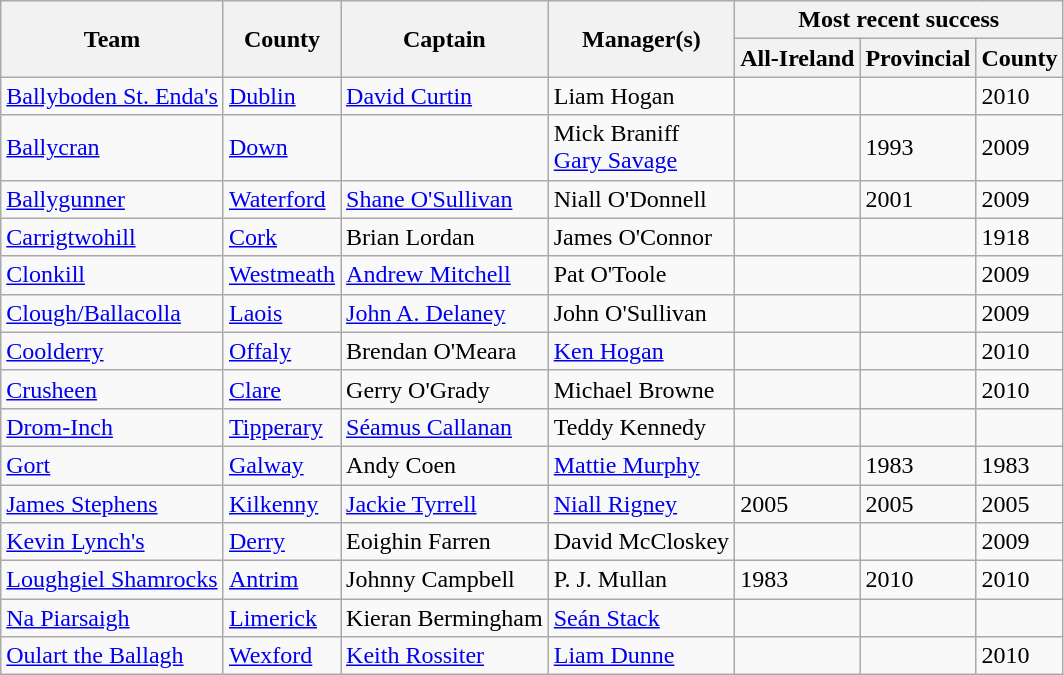<table class="wikitable">
<tr>
<th rowspan="2">Team</th>
<th rowspan="2">County</th>
<th rowspan="2">Captain</th>
<th rowspan="2">Manager(s)</th>
<th colspan="3">Most recent success</th>
</tr>
<tr>
<th>All-Ireland</th>
<th>Provincial</th>
<th>County</th>
</tr>
<tr>
<td><a href='#'>Ballyboden St. Enda's</a></td>
<td><a href='#'>Dublin</a></td>
<td><a href='#'>David Curtin</a></td>
<td>Liam Hogan</td>
<td></td>
<td></td>
<td>2010</td>
</tr>
<tr>
<td><a href='#'>Ballycran</a></td>
<td><a href='#'>Down</a></td>
<td></td>
<td>Mick Braniff<br><a href='#'>Gary Savage</a></td>
<td></td>
<td>1993</td>
<td>2009</td>
</tr>
<tr>
<td><a href='#'>Ballygunner</a></td>
<td><a href='#'>Waterford</a></td>
<td><a href='#'>Shane O'Sullivan</a></td>
<td>Niall O'Donnell</td>
<td></td>
<td>2001</td>
<td>2009</td>
</tr>
<tr>
<td><a href='#'>Carrigtwohill</a></td>
<td><a href='#'>Cork</a></td>
<td>Brian Lordan</td>
<td>James O'Connor</td>
<td></td>
<td></td>
<td>1918</td>
</tr>
<tr>
<td><a href='#'>Clonkill</a></td>
<td><a href='#'>Westmeath</a></td>
<td><a href='#'>Andrew Mitchell</a></td>
<td>Pat O'Toole</td>
<td></td>
<td></td>
<td>2009</td>
</tr>
<tr>
<td><a href='#'>Clough/Ballacolla</a></td>
<td><a href='#'>Laois</a></td>
<td><a href='#'>John A. Delaney</a></td>
<td>John O'Sullivan</td>
<td></td>
<td></td>
<td>2009</td>
</tr>
<tr>
<td><a href='#'>Coolderry</a></td>
<td><a href='#'>Offaly</a></td>
<td>Brendan O'Meara</td>
<td><a href='#'>Ken Hogan</a></td>
<td></td>
<td></td>
<td>2010</td>
</tr>
<tr>
<td><a href='#'>Crusheen</a></td>
<td><a href='#'>Clare</a></td>
<td>Gerry O'Grady</td>
<td>Michael Browne</td>
<td></td>
<td></td>
<td>2010</td>
</tr>
<tr>
<td><a href='#'>Drom-Inch</a></td>
<td><a href='#'>Tipperary</a></td>
<td><a href='#'>Séamus Callanan</a></td>
<td>Teddy Kennedy</td>
<td></td>
<td></td>
<td></td>
</tr>
<tr>
<td><a href='#'>Gort</a></td>
<td><a href='#'>Galway</a></td>
<td>Andy Coen</td>
<td><a href='#'>Mattie Murphy</a></td>
<td></td>
<td>1983</td>
<td>1983</td>
</tr>
<tr>
<td><a href='#'>James Stephens</a></td>
<td><a href='#'>Kilkenny</a></td>
<td><a href='#'>Jackie Tyrrell</a></td>
<td><a href='#'>Niall Rigney</a></td>
<td>2005</td>
<td>2005</td>
<td>2005</td>
</tr>
<tr>
<td><a href='#'>Kevin Lynch's</a></td>
<td><a href='#'>Derry</a></td>
<td>Eoighin Farren</td>
<td>David McCloskey</td>
<td></td>
<td></td>
<td>2009</td>
</tr>
<tr>
<td><a href='#'>Loughgiel Shamrocks</a></td>
<td><a href='#'>Antrim</a></td>
<td>Johnny Campbell</td>
<td>P. J. Mullan</td>
<td>1983</td>
<td>2010</td>
<td>2010</td>
</tr>
<tr>
<td><a href='#'>Na Piarsaigh</a></td>
<td><a href='#'>Limerick</a></td>
<td>Kieran Bermingham</td>
<td><a href='#'>Seán Stack</a></td>
<td></td>
<td></td>
<td></td>
</tr>
<tr>
<td><a href='#'>Oulart the Ballagh</a></td>
<td><a href='#'>Wexford</a></td>
<td><a href='#'>Keith Rossiter</a></td>
<td><a href='#'>Liam Dunne</a></td>
<td></td>
<td></td>
<td>2010</td>
</tr>
</table>
